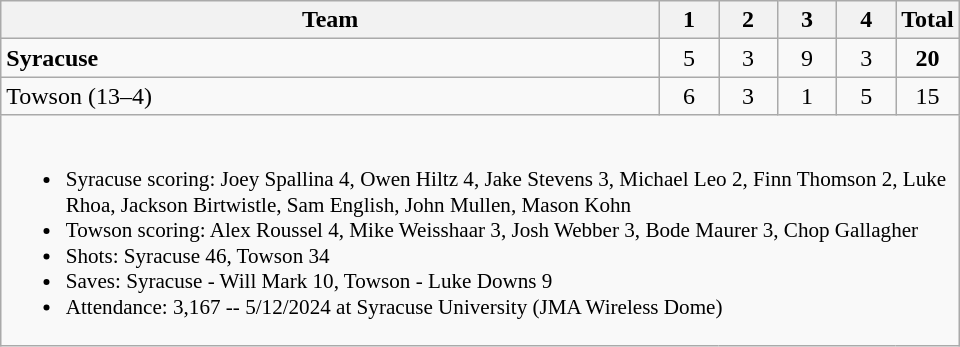<table class="wikitable" style="text-align:center; max-width:40em">
<tr>
<th>Team</th>
<th style="width:2em">1</th>
<th style="width:2em">2</th>
<th style="width:2em">3</th>
<th style="width:2em">4</th>
<th style="width:2em">Total</th>
</tr>
<tr>
<td style="text-align:left"><strong>Syracuse</strong></td>
<td>5</td>
<td>3</td>
<td>9</td>
<td>3</td>
<td><strong>20</strong></td>
</tr>
<tr>
<td style="text-align:left">Towson (13–4)</td>
<td>6</td>
<td>3</td>
<td>1</td>
<td>5</td>
<td>15</td>
</tr>
<tr>
<td colspan=6 style="text-align:left; font-size:88%;"><br><ul><li>Syracuse scoring: Joey Spallina 4, Owen Hiltz 4, Jake Stevens 3, Michael Leo 2, Finn Thomson 2, Luke Rhoa, Jackson Birtwistle, Sam English, John Mullen, Mason Kohn</li><li>Towson scoring: Alex Roussel 4, Mike Weisshaar 3, Josh Webber 3, Bode Maurer 3, Chop Gallagher</li><li>Shots: Syracuse 46, Towson 34</li><li>Saves: Syracuse - Will Mark 10, Towson - Luke Downs 9</li><li>Attendance: 3,167 -- 5/12/2024 at Syracuse University (JMA Wireless Dome)</li></ul></td>
</tr>
</table>
